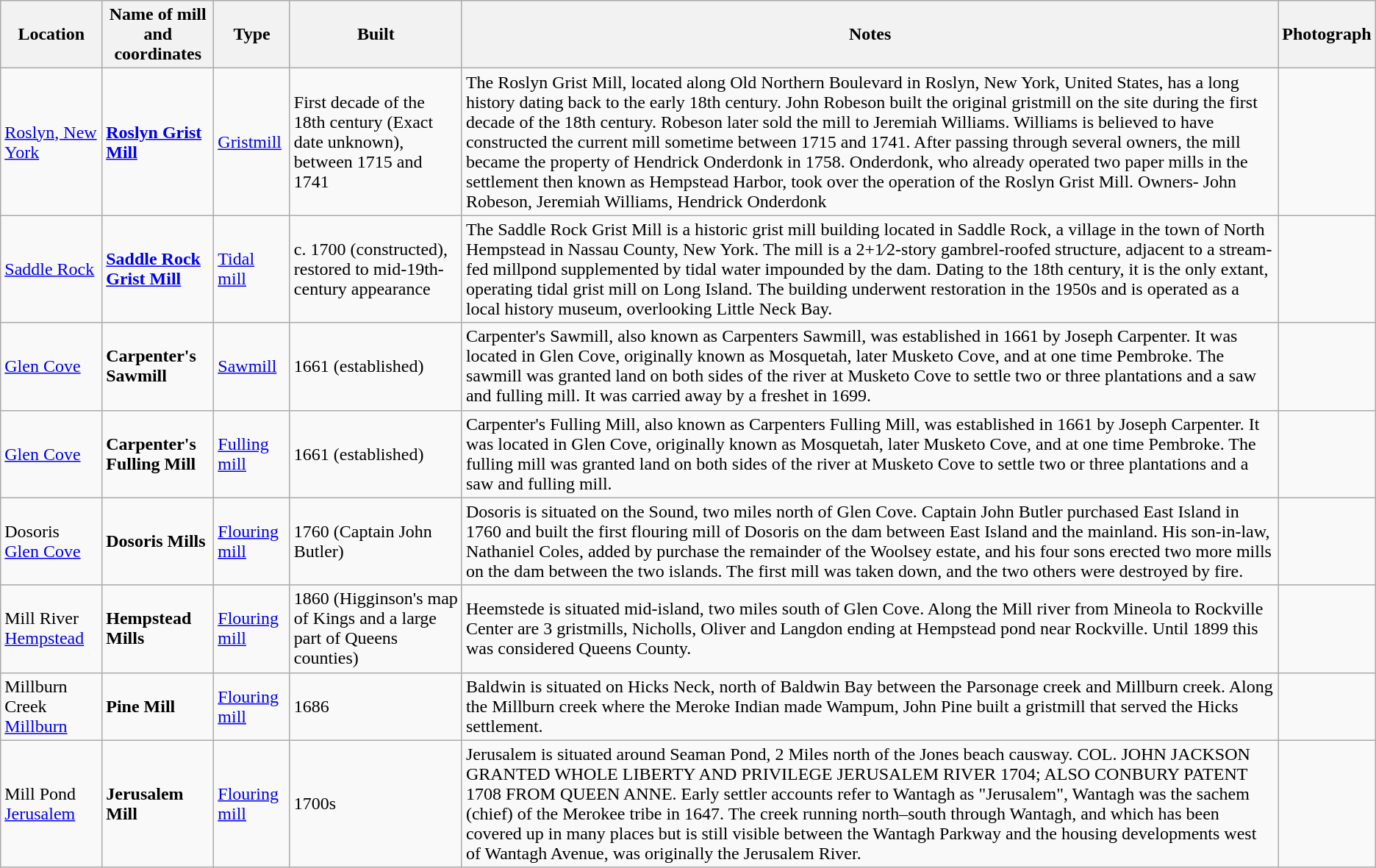<table class="wikitable">
<tr>
<th>Location</th>
<th>Name of mill<br>and coordinates</th>
<th>Type</th>
<th>Built</th>
<th>Notes</th>
<th>Photograph</th>
</tr>
<tr>
<td><a href='#'>Roslyn, New York</a></td>
<td><strong><a href='#'>Roslyn Grist Mill</a></strong></td>
<td><a href='#'>Gristmill</a></td>
<td>First decade of the 18th century (Exact date unknown), between 1715 and 1741</td>
<td>The Roslyn Grist Mill, located along Old Northern Boulevard in Roslyn, New York, United States, has a long history dating back to the early 18th century. John Robeson built the original gristmill on the site during the first decade of the 18th century. Robeson later sold the mill to Jeremiah Williams. Williams is believed to have constructed the current mill sometime between 1715 and 1741. After passing through several owners, the mill became the property of Hendrick Onderdonk in 1758. Onderdonk, who already operated two paper mills in the settlement then known as Hempstead Harbor, took over the operation of the Roslyn Grist Mill. Owners- John Robeson, Jeremiah Williams, Hendrick Onderdonk</td>
<td></td>
</tr>
<tr>
<td><a href='#'>Saddle Rock</a></td>
<td><strong><a href='#'>Saddle Rock Grist Mill</a></strong></td>
<td><a href='#'>Tidal mill</a></td>
<td>c. 1700 (constructed), restored to mid-19th-century appearance</td>
<td>The Saddle Rock Grist Mill is a historic grist mill building located in Saddle Rock, a village in the town of North Hempstead in Nassau County, New York. The mill is a 2+1⁄2-story gambrel-roofed structure, adjacent to a stream-fed millpond supplemented by tidal water impounded by the dam. Dating to the 18th century, it is the only extant, operating tidal grist mill on Long Island. The building underwent restoration in the 1950s and is operated as a local history museum, overlooking Little Neck Bay.</td>
<td></td>
</tr>
<tr>
<td><a href='#'>Glen Cove</a></td>
<td><strong>Carpenter's Sawmill</strong></td>
<td><a href='#'>Sawmill</a></td>
<td>1661 (established)</td>
<td>Carpenter's Sawmill, also known as Carpenters Sawmill, was established in 1661 by Joseph Carpenter. It was located in Glen Cove, originally known as Mosquetah, later Musketo Cove, and at one time Pembroke. The sawmill was granted land on both sides of the river at Musketo Cove to settle two or three plantations and a saw and fulling mill. It was carried away by a freshet in 1699.</td>
<td></td>
</tr>
<tr>
<td><a href='#'>Glen Cove</a></td>
<td><strong>Carpenter's Fulling Mill</strong></td>
<td><a href='#'>Fulling mill</a></td>
<td>1661 (established)</td>
<td>Carpenter's Fulling Mill, also known as Carpenters Fulling Mill, was established in 1661 by Joseph Carpenter. It was located in Glen Cove, originally known as Mosquetah, later Musketo Cove, and at one time Pembroke. The fulling mill was granted land on both sides of the river at Musketo Cove to settle two or three plantations and a saw and fulling mill.</td>
<td></td>
</tr>
<tr>
<td>Dosoris  <a href='#'>Glen Cove</a></td>
<td><strong>Dosoris Mills</strong></td>
<td><a href='#'>Flouring mill</a></td>
<td>1760 (Captain John Butler)</td>
<td>Dosoris is situated on the Sound, two miles north of Glen Cove. Captain John Butler purchased East Island in 1760 and built the first flouring mill of Dosoris on the dam between East Island and the mainland. His son-in-law, Nathaniel Coles, added by purchase the remainder of the Woolsey estate, and his four sons erected two more mills on the dam between the two islands. The first mill was taken down, and the two others were destroyed by fire.</td>
<td></td>
</tr>
<tr>
<td>Mill River  <a href='#'>Hempstead</a></td>
<td><strong>Hempstead Mills</strong></td>
<td><a href='#'>Flouring mill</a></td>
<td>1860 (Higginson's map of Kings and a large part of Queens counties)</td>
<td>Heemstede is situated mid-island, two miles south of Glen Cove. Along the Mill river from Mineola to Rockville Center are 3 gristmills, Nicholls, Oliver and Langdon ending at Hempstead pond near Rockville. Until 1899 this was considered Queens County.</td>
<td></td>
</tr>
<tr>
<td>Millburn Creek  <a href='#'>Millburn</a></td>
<td><strong>Pine Mill</strong></td>
<td><a href='#'>Flouring mill</a></td>
<td>1686</td>
<td>Baldwin is situated on Hicks Neck, north of Baldwin Bay between the Parsonage creek and Millburn creek. Along the Millburn creek where the Meroke Indian made Wampum, John Pine built a gristmill that served the Hicks settlement.</td>
<td></td>
</tr>
<tr>
<td>Mill Pond  <a href='#'>Jerusalem</a></td>
<td><strong>Jerusalem Mill</strong></td>
<td><a href='#'>Flouring mill</a></td>
<td>1700s</td>
<td>Jerusalem is situated around Seaman Pond, 2 Miles north of the Jones beach causway. COL. JOHN JACKSON GRANTED WHOLE LIBERTY AND PRIVILEGE JERUSALEM RIVER 1704; ALSO CONBURY PATENT 1708 FROM QUEEN ANNE. Early settler accounts refer to Wantagh as "Jerusalem", Wantagh was the sachem (chief) of the Merokee tribe in 1647. The creek running north–south through Wantagh, and which has been covered up in many places but is still visible between the Wantagh Parkway and the housing developments west of Wantagh Avenue, was originally the Jerusalem River.</td>
<td></td>
</tr>
</table>
